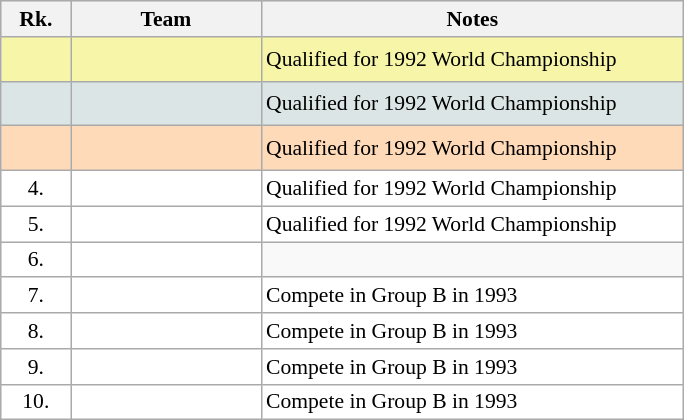<table class="wikitable" style="border:1px solid #AAAAAA;font-size:90%">
<tr bgcolor="#E4E4E4">
<th style="border-bottom:1px solid #AAAAAA" width=40>Rk.</th>
<th style="border-bottom:1px solid #AAAAAA" width=120>Team</th>
<th style="border-bottom:1px solid #AAAAAA" width=275>Notes</th>
</tr>
<tr bgcolor="#F7F6A8">
<td align="center" style="height:23px"></td>
<td><strong></strong></td>
<td>Qualified for 1992 World Championship</td>
</tr>
<tr bgcolor="#DCE5E5">
<td align="center" style="height:23px"></td>
<td></td>
<td>Qualified for 1992 World Championship</td>
</tr>
<tr bgcolor="#FFDAB9">
<td align="center" style="height:23px"></td>
<td></td>
<td>Qualified for 1992 World Championship</td>
</tr>
<tr style="background:#ffffff;">
<td align="center">4.</td>
<td></td>
<td>Qualified for 1992 World Championship</td>
</tr>
<tr style="background:#ffffff;">
<td align="center">5.</td>
<td></td>
<td>Qualified for 1992 World Championship</td>
</tr>
<tr style="background:#ffffff;">
<td align="center">6.</td>
<td></td>
</tr>
<tr style="background:#ffffff;">
<td align="center">7.</td>
<td></td>
<td>Compete in Group B in 1993</td>
</tr>
<tr style="background:#ffffff;">
<td align="center">8.</td>
<td></td>
<td>Compete in Group B in 1993</td>
</tr>
<tr style="background:#ffffff;">
<td align="center">9.</td>
<td></td>
<td>Compete in Group B in 1993</td>
</tr>
<tr style="background:#ffffff;">
<td align="center">10.</td>
<td></td>
<td>Compete in Group B in 1993</td>
</tr>
</table>
